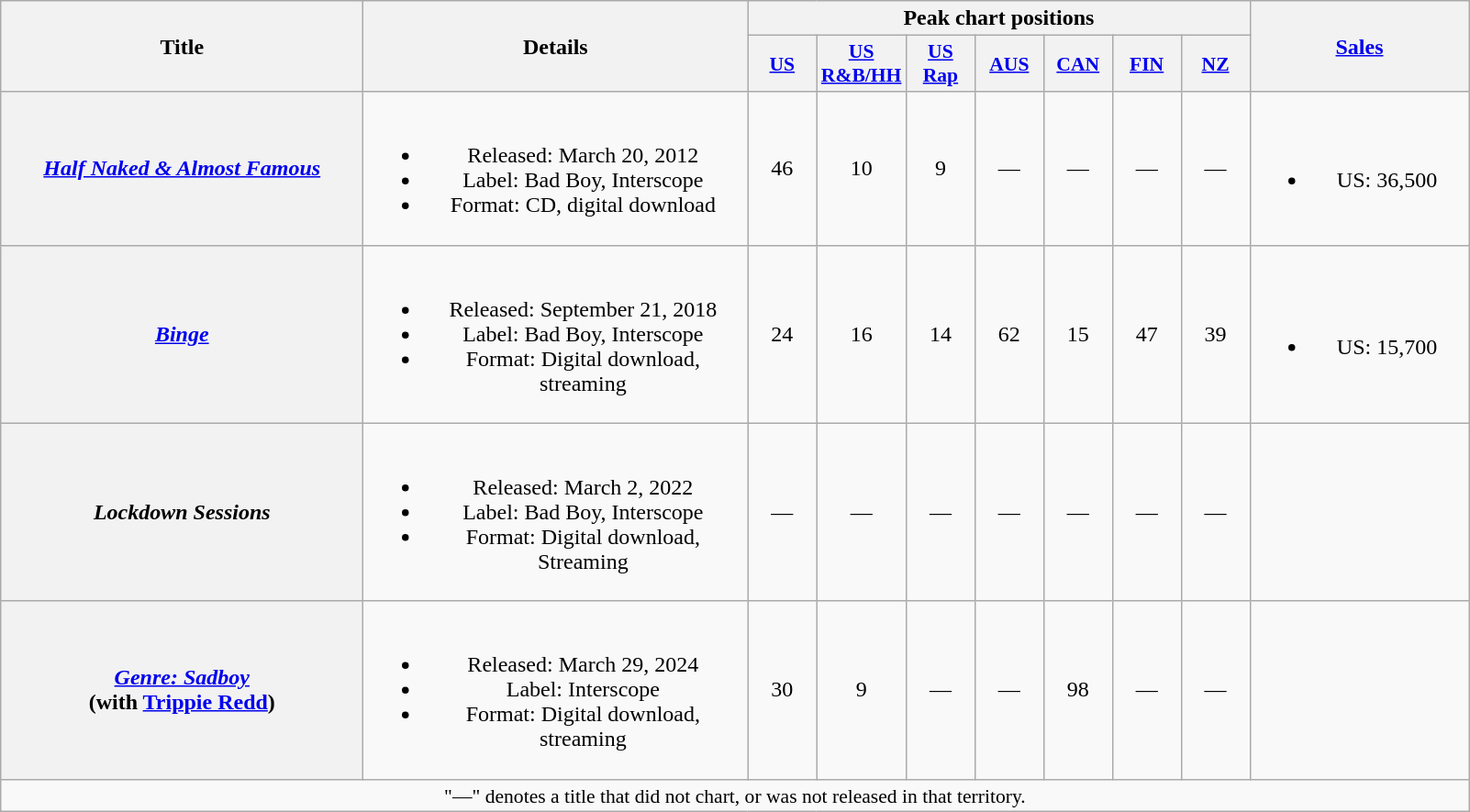<table class="wikitable plainrowheaders" style="text-align:center;">
<tr>
<th scope="col" rowspan="2" style="width:16em;">Title</th>
<th scope="col" rowspan="2" style="width:17em;">Details</th>
<th scope="col" colspan="7">Peak chart positions</th>
<th scope="col" rowspan="2" style="width:9.5em;"><a href='#'>Sales</a></th>
</tr>
<tr>
<th scope="col" style="width:3em;font-size:90%;"><a href='#'>US</a><br></th>
<th scope="col" style="width:3em;font-size:90%;"><a href='#'>US R&B/HH</a><br></th>
<th scope="col" style="width:3em;font-size:90%;"><a href='#'>US Rap</a><br></th>
<th scope="col" style="width:3em;font-size:90%;"><a href='#'>AUS</a><br></th>
<th scope="col" style="width:3em;font-size:90%;"><a href='#'>CAN</a><br></th>
<th scope="col" style="width:3em;font-size:90%;"><a href='#'>FIN</a><br></th>
<th scope="col" style="width:3em;font-size:90%;"><a href='#'>NZ</a><br></th>
</tr>
<tr>
<th scope="row"><em><a href='#'>Half Naked & Almost Famous</a></em></th>
<td><br><ul><li>Released: March 20, 2012</li><li>Label: Bad Boy, Interscope</li><li>Format: CD, digital download</li></ul></td>
<td>46</td>
<td>10</td>
<td>9</td>
<td>—</td>
<td>—</td>
<td>—</td>
<td>—</td>
<td><br><ul><li>US: 36,500</li></ul></td>
</tr>
<tr>
<th scope="row"><em><a href='#'>Binge</a></em></th>
<td><br><ul><li>Released: September 21, 2018</li><li>Label: Bad Boy, Interscope</li><li>Format: Digital download, streaming</li></ul></td>
<td>24</td>
<td>16</td>
<td>14</td>
<td>62</td>
<td>15</td>
<td>47</td>
<td>39</td>
<td><br><ul><li>US: 15,700</li></ul></td>
</tr>
<tr>
<th scope="row"><em>Lockdown Sessions</em></th>
<td><br><ul><li>Released: March 2, 2022</li><li>Label: Bad Boy, Interscope</li><li>Format: Digital download, Streaming</li></ul></td>
<td>—</td>
<td>—</td>
<td>—</td>
<td>—</td>
<td>—</td>
<td>—</td>
<td>—</td>
<td></td>
</tr>
<tr>
<th scope="row"><em><a href='#'>Genre: Sadboy</a></em> <br><span>(with <a href='#'>Trippie Redd</a>)</span></th>
<td><br><ul><li>Released: March 29, 2024</li><li>Label: Interscope</li><li>Format: Digital download, streaming</li></ul></td>
<td>30</td>
<td>9</td>
<td>—</td>
<td>—</td>
<td>98</td>
<td>—</td>
<td>—</td>
<td></td>
</tr>
<tr>
<td colspan="10" style="font-size:90%">"—" denotes a title that did not chart, or was not released in that territory.</td>
</tr>
</table>
